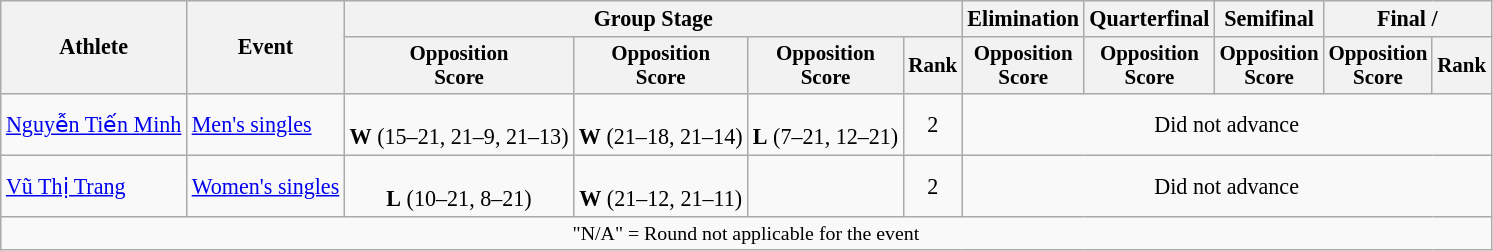<table class="wikitable" style="font-size:92%">
<tr>
<th rowspan="2">Athlete</th>
<th rowspan="2">Event</th>
<th colspan="4">Group Stage</th>
<th>Elimination</th>
<th>Quarterfinal</th>
<th>Semifinal</th>
<th colspan="2">Final / </th>
</tr>
<tr style="font-size:95%">
<th>Opposition <br> Score</th>
<th>Opposition <br> Score</th>
<th>Opposition <br> Score</th>
<th>Rank</th>
<th>Opposition <br> Score</th>
<th>Opposition <br> Score</th>
<th>Opposition <br> Score</th>
<th>Opposition <br> Score</th>
<th>Rank</th>
</tr>
<tr align="center">
<td align="left"><a href='#'>Nguyễn Tiến Minh</a></td>
<td align="left"><a href='#'>Men's singles</a></td>
<td> <br> <strong>W</strong> (15–21, 21–9, 21–13)</td>
<td> <br> <strong>W</strong> (21–18, 21–14)</td>
<td> <br> <strong>L</strong> (7–21, 12–21)</td>
<td>2</td>
<td colspan="5">Did not advance</td>
</tr>
<tr align="center">
<td align="left"><a href='#'>Vũ Thị Trang</a></td>
<td align="left"><a href='#'>Women's singles</a></td>
<td> <br> <strong>L</strong> (10–21, 8–21)</td>
<td> <br> <strong>W</strong> (21–12, 21–11)</td>
<td></td>
<td>2</td>
<td colspan="5">Did not advance</td>
</tr>
<tr>
<td colspan="11" style="font-size:90%; text-align:center;">"N/A" = Round not applicable for the event</td>
</tr>
</table>
